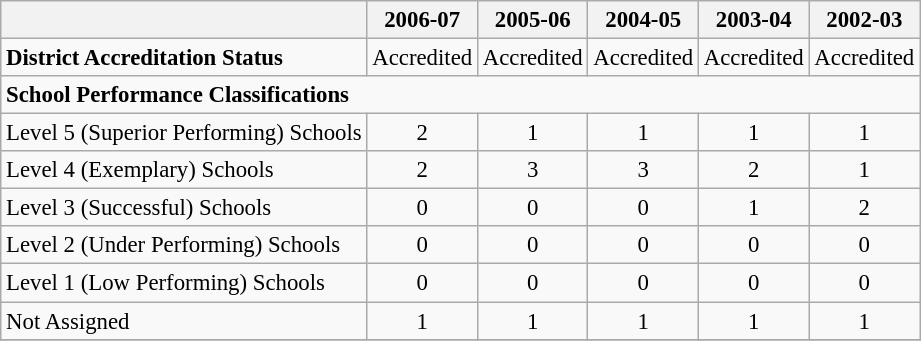<table class="wikitable" style="font-size: 95%;">
<tr>
<th></th>
<th>2006-07</th>
<th>2005-06</th>
<th>2004-05</th>
<th>2003-04</th>
<th>2002-03</th>
</tr>
<tr>
<td align="left"><strong>District Accreditation Status</strong></td>
<td align="center">Accredited</td>
<td align="center">Accredited</td>
<td align="center">Accredited</td>
<td align="center">Accredited</td>
<td align="center">Accredited</td>
</tr>
<tr>
<td align="left" colspan="6"><strong>School Performance Classifications</strong></td>
</tr>
<tr>
<td align="left">Level 5 (Superior Performing) Schools</td>
<td align="center">2</td>
<td align="center">1</td>
<td align="center">1</td>
<td align="center">1</td>
<td align="center">1</td>
</tr>
<tr>
<td align="left">Level 4 (Exemplary) Schools</td>
<td align="center">2</td>
<td align="center">3</td>
<td align="center">3</td>
<td align="center">2</td>
<td align="center">1</td>
</tr>
<tr>
<td align="left">Level 3 (Successful) Schools</td>
<td align="center">0</td>
<td align="center">0</td>
<td align="center">0</td>
<td align="center">1</td>
<td align="center">2</td>
</tr>
<tr>
<td align="left">Level 2 (Under Performing) Schools</td>
<td align="center">0</td>
<td align="center">0</td>
<td align="center">0</td>
<td align="center">0</td>
<td align="center">0</td>
</tr>
<tr>
<td align="left">Level 1 (Low Performing) Schools</td>
<td align="center">0</td>
<td align="center">0</td>
<td align="center">0</td>
<td align="center">0</td>
<td align="center">0</td>
</tr>
<tr>
<td align="left">Not Assigned</td>
<td align="center">1</td>
<td align="center">1</td>
<td align="center">1</td>
<td align="center">1</td>
<td align="center">1</td>
</tr>
<tr>
</tr>
</table>
